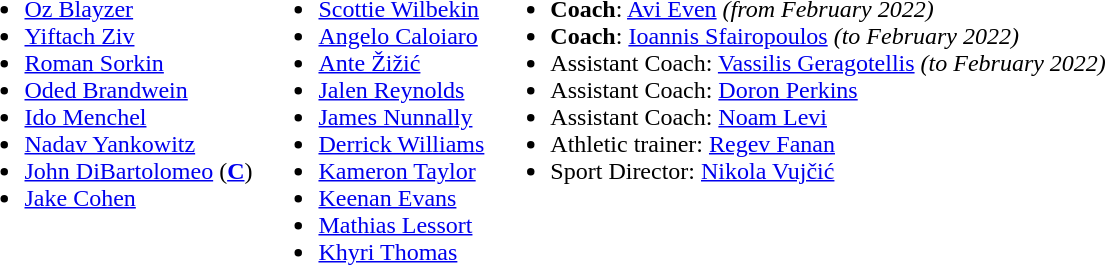<table>
<tr valign="top">
<td><br><ul><li> <a href='#'>Oz Blayzer</a></li><li> <a href='#'>Yiftach Ziv</a></li><li> <a href='#'>Roman Sorkin</a></li><li> <a href='#'>Oded Brandwein</a></li><li> <a href='#'>Ido Menchel</a></li><li> <a href='#'>Nadav Yankowitz</a></li><li>  <a href='#'>John DiBartolomeo</a> (<strong><a href='#'>C</a></strong>)</li><li>  <a href='#'>Jake Cohen</a></li></ul></td>
<td><br><ul><li> <a href='#'>Scottie Wilbekin</a></li><li> <a href='#'>Angelo Caloiaro</a></li><li> <a href='#'>Ante Žižić</a></li><li> <a href='#'>Jalen Reynolds</a></li><li> <a href='#'>James Nunnally</a></li><li> <a href='#'>Derrick Williams</a></li><li> <a href='#'>Kameron Taylor</a></li><li> <a href='#'>Keenan Evans</a></li><li> <a href='#'>Mathias Lessort</a></li><li> <a href='#'>Khyri Thomas</a></li></ul></td>
<td><br><ul><li><strong>Coach</strong>:  <a href='#'>Avi Even</a> <em>(from February 2022)</em></li><li><strong>Coach</strong>:  <a href='#'>Ioannis Sfairopoulos</a> <em>(to February 2022)</em></li><li>Assistant Coach:  <a href='#'>Vassilis Geragotellis</a> <em>(to February 2022)</em></li><li>Assistant Coach:  <a href='#'>Doron Perkins</a></li><li>Assistant Coach:  <a href='#'>Noam Levi</a></li><li>Athletic trainer:  <a href='#'>Regev Fanan</a></li><li>Sport Director:  <a href='#'>Nikola Vujčić</a></li></ul></td>
</tr>
</table>
